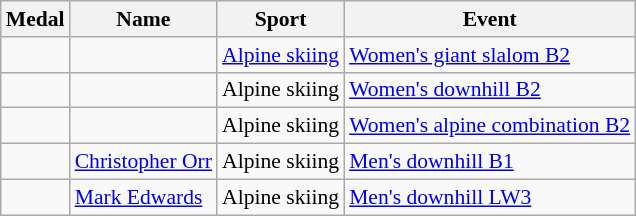<table class="wikitable sortable" style="font-size:90%">
<tr>
<th>Medal</th>
<th>Name</th>
<th>Sport</th>
<th>Event</th>
</tr>
<tr>
<td></td>
<td></td>
<td><a href='#'>Alpine skiing</a></td>
<td><a href='#'>Women's giant slalom B2</a></td>
</tr>
<tr>
<td></td>
<td></td>
<td>Alpine skiing</td>
<td><a href='#'>Women's downhill B2</a></td>
</tr>
<tr>
<td></td>
<td></td>
<td>Alpine skiing</td>
<td><a href='#'>Women's alpine combination B2</a></td>
</tr>
<tr>
<td></td>
<td><a href='#'>Christopher Orr</a></td>
<td>Alpine skiing</td>
<td><a href='#'>Men's downhill B1</a></td>
</tr>
<tr>
<td></td>
<td><a href='#'>Mark Edwards</a></td>
<td>Alpine skiing</td>
<td><a href='#'>Men's downhill LW3</a></td>
</tr>
</table>
